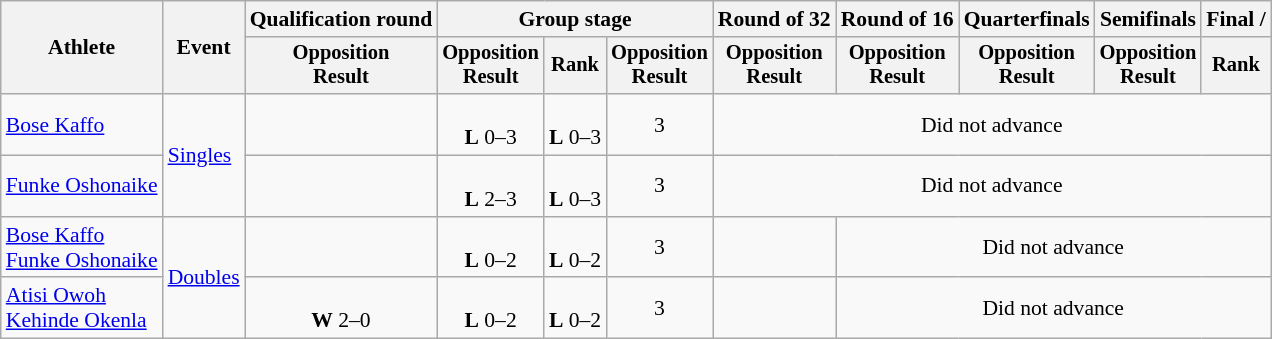<table class=wikitable style=font-size:90%;text-align:center>
<tr>
<th rowspan=2>Athlete</th>
<th rowspan=2>Event</th>
<th>Qualification round</th>
<th colspan=3>Group stage</th>
<th>Round of 32</th>
<th>Round of 16</th>
<th>Quarterfinals</th>
<th>Semifinals</th>
<th colspan=2>Final / </th>
</tr>
<tr style=font-size:95%>
<th>Opposition<br>Result</th>
<th>Opposition<br>Result</th>
<th>Rank</th>
<th>Opposition<br>Result</th>
<th>Opposition<br>Result</th>
<th>Opposition<br>Result</th>
<th>Opposition<br>Result</th>
<th>Opposition<br>Result</th>
<th>Rank</th>
</tr>
<tr>
<td align=left><a href='#'>Bose Kaffo</a></td>
<td align=left rowspan=2><a href='#'>Singles</a></td>
<td></td>
<td><br><strong>L</strong> 0–3</td>
<td><br><strong>L</strong> 0–3</td>
<td>3</td>
<td colspan=6>Did not advance</td>
</tr>
<tr>
<td align=left><a href='#'>Funke Oshonaike</a></td>
<td></td>
<td><br><strong>L</strong> 2–3</td>
<td><br><strong>L</strong> 0–3</td>
<td>3</td>
<td colspan=6>Did not advance</td>
</tr>
<tr>
<td align=left><a href='#'>Bose Kaffo</a><br><a href='#'>Funke Oshonaike</a></td>
<td align=left rowspan=2><a href='#'>Doubles</a></td>
<td></td>
<td><br><strong>L</strong> 0–2</td>
<td><br><strong>L</strong> 0–2</td>
<td>3</td>
<td></td>
<td colspan=5>Did not advance</td>
</tr>
<tr>
<td align=left><a href='#'>Atisi Owoh</a><br><a href='#'>Kehinde Okenla</a></td>
<td><br><strong>W</strong> 2–0</td>
<td><br><strong>L</strong> 0–2</td>
<td><br><strong>L</strong> 0–2</td>
<td>3</td>
<td></td>
<td colspan=5>Did not advance</td>
</tr>
</table>
